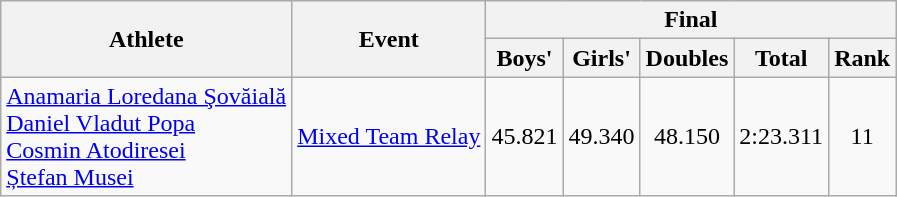<table class="wikitable">
<tr>
<th rowspan="2">Athlete</th>
<th rowspan="2">Event</th>
<th colspan="5">Final</th>
</tr>
<tr>
<th>Boys'</th>
<th>Girls'</th>
<th>Doubles</th>
<th>Total</th>
<th>Rank</th>
</tr>
<tr>
<td><a href='#'>Anamaria Loredana Şovăială</a><br><a href='#'>Daniel Vladut Popa</a><br><a href='#'>Cosmin Atodiresei</a><br><a href='#'>Ștefan Musei</a></td>
<td><a href='#'>Mixed Team Relay</a></td>
<td align="center">45.821</td>
<td align="center">49.340</td>
<td align="center">48.150</td>
<td align="center">2:23.311</td>
<td align="center">11</td>
</tr>
</table>
